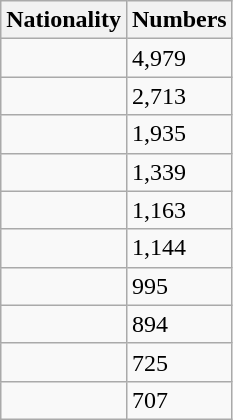<table class="wikitable floatright">
<tr>
<th scope="col">Nationality</th>
<th scope="col">Numbers</th>
</tr>
<tr>
<td></td>
<td>4,979</td>
</tr>
<tr>
<td></td>
<td>2,713</td>
</tr>
<tr>
<td></td>
<td>1,935</td>
</tr>
<tr>
<td></td>
<td>1,339</td>
</tr>
<tr>
<td></td>
<td>1,163</td>
</tr>
<tr>
<td></td>
<td>1,144</td>
</tr>
<tr>
<td></td>
<td>995</td>
</tr>
<tr>
<td></td>
<td>894</td>
</tr>
<tr>
<td></td>
<td>725</td>
</tr>
<tr>
<td></td>
<td>707</td>
</tr>
</table>
